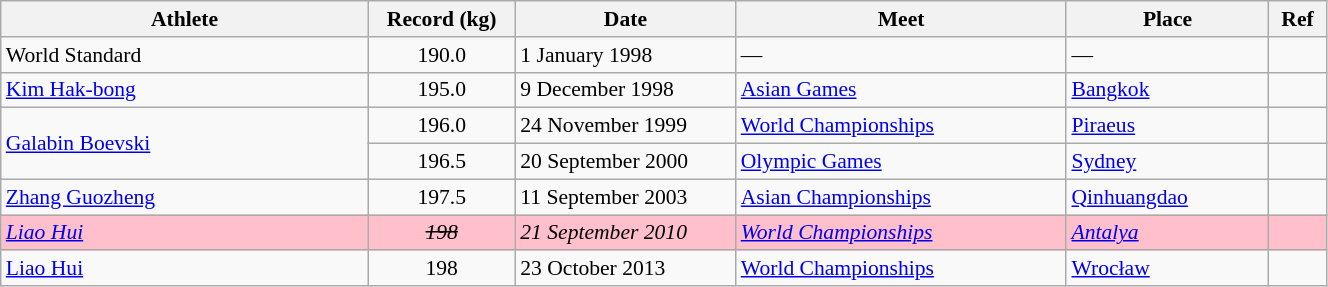<table class="wikitable" style="font-size:90%; width: 70%;">
<tr>
<th width=20%>Athlete</th>
<th width=8%>Record (kg)</th>
<th width=12%>Date</th>
<th width=18%>Meet</th>
<th width=11%>Place</th>
<th width=3%>Ref</th>
</tr>
<tr>
<td>World Standard</td>
<td align="center">190.0</td>
<td>1 January 1998</td>
<td>—</td>
<td>—</td>
<td></td>
</tr>
<tr>
<td> <a href='#'>Kim Hak-bong</a></td>
<td align="center">195.0</td>
<td>9 December 1998</td>
<td><a href='#'>Asian Games</a></td>
<td><a href='#'>Bangkok</a></td>
<td></td>
</tr>
<tr>
<td rowspan=2> <a href='#'>Galabin Boevski</a></td>
<td align="center">196.0</td>
<td>24 November 1999</td>
<td><a href='#'>World Championships</a></td>
<td><a href='#'>Piraeus</a></td>
<td></td>
</tr>
<tr>
<td align="center">196.5</td>
<td>20 September 2000</td>
<td><a href='#'>Olympic Games</a></td>
<td><a href='#'>Sydney</a></td>
<td></td>
</tr>
<tr>
<td> <a href='#'>Zhang Guozheng</a></td>
<td align="center">197.5</td>
<td>11 September 2003</td>
<td><a href='#'>Asian Championships</a></td>
<td><a href='#'>Qinhuangdao</a></td>
<td></td>
</tr>
<tr bgcolor=pink>
<td><em> <a href='#'>Liao Hui</a></em> </td>
<td align="center"><em><s>198</s></em></td>
<td><em>21 September 2010</em></td>
<td><em><a href='#'>World Championships</a></em></td>
<td><em><a href='#'>Antalya</a></em></td>
<td></td>
</tr>
<tr>
<td> <a href='#'>Liao Hui</a></td>
<td align="center">198</td>
<td>23 October 2013</td>
<td><a href='#'>World Championships</a></td>
<td><a href='#'>Wrocław</a></td>
<td></td>
</tr>
</table>
